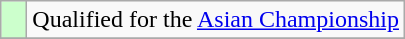<table class="wikitable" style="text-align: left;">
<tr>
<td width=10px bgcolor=#ccffcc></td>
<td>Qualified for the <a href='#'>Asian Championship</a></td>
</tr>
<tr>
</tr>
</table>
